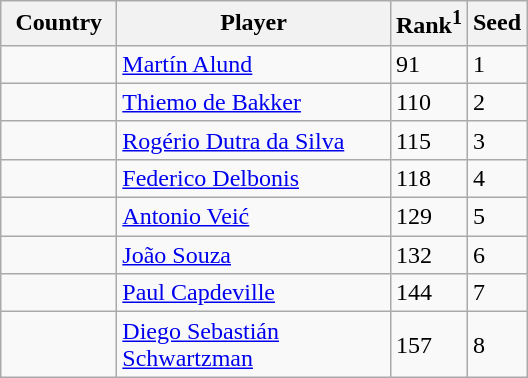<table class="sortable wikitable">
<tr>
<th width="70">Country</th>
<th width="175">Player</th>
<th>Rank<sup>1</sup></th>
<th>Seed</th>
</tr>
<tr>
<td></td>
<td><a href='#'>Martín Alund</a></td>
<td>91</td>
<td>1</td>
</tr>
<tr>
<td></td>
<td><a href='#'>Thiemo de Bakker</a></td>
<td>110</td>
<td>2</td>
</tr>
<tr>
<td></td>
<td><a href='#'>Rogério Dutra da Silva</a></td>
<td>115</td>
<td>3</td>
</tr>
<tr>
<td></td>
<td><a href='#'>Federico Delbonis</a></td>
<td>118</td>
<td>4</td>
</tr>
<tr>
<td></td>
<td><a href='#'>Antonio Veić</a></td>
<td>129</td>
<td>5</td>
</tr>
<tr>
<td></td>
<td><a href='#'>João Souza</a></td>
<td>132</td>
<td>6</td>
</tr>
<tr>
<td></td>
<td><a href='#'>Paul Capdeville</a></td>
<td>144</td>
<td>7</td>
</tr>
<tr>
<td></td>
<td><a href='#'>Diego Sebastián Schwartzman</a></td>
<td>157</td>
<td>8</td>
</tr>
</table>
